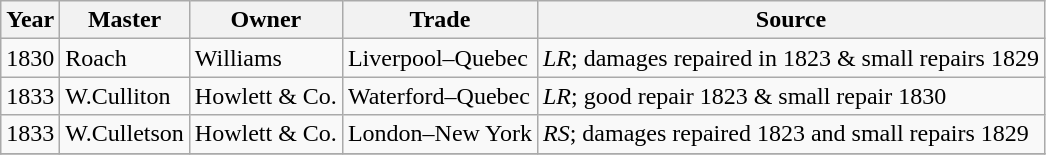<table class="sortable wikitable">
<tr>
<th>Year</th>
<th>Master</th>
<th>Owner</th>
<th>Trade</th>
<th>Source</th>
</tr>
<tr>
<td>1830</td>
<td>Roach</td>
<td>Williams</td>
<td>Liverpool–Quebec</td>
<td><em>LR</em>; damages repaired in 1823 & small repairs 1829</td>
</tr>
<tr>
<td>1833</td>
<td>W.Culliton</td>
<td>Howlett & Co.</td>
<td>Waterford–Quebec</td>
<td><em>LR</em>; good repair 1823 & small repair 1830</td>
</tr>
<tr>
<td>1833</td>
<td>W.Culletson</td>
<td>Howlett & Co.</td>
<td>London–New York</td>
<td><em>RS</em>; damages repaired 1823 and small repairs 1829</td>
</tr>
<tr>
</tr>
</table>
